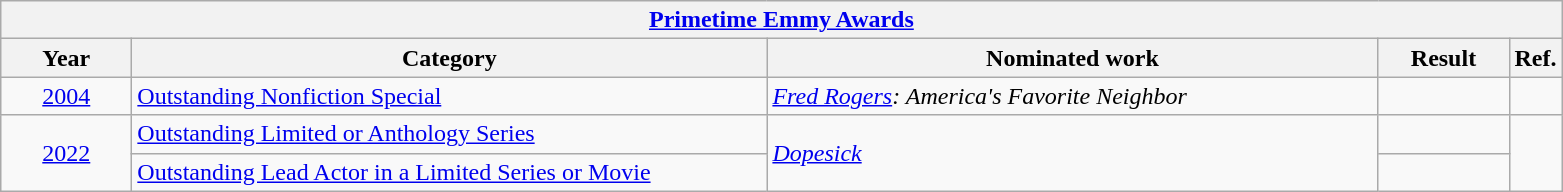<table class=wikitable>
<tr>
<th colspan=5><a href='#'>Primetime Emmy Awards</a></th>
</tr>
<tr>
<th scope="col" style="width:5em;">Year</th>
<th scope="col" style="width:26em;">Category</th>
<th scope="col" style="width:25em;">Nominated work</th>
<th scope="col" style="width:5em;">Result</th>
<th>Ref.</th>
</tr>
<tr>
<td style="text-align:center;"><a href='#'>2004</a></td>
<td><a href='#'>Outstanding Nonfiction Special</a></td>
<td><em><a href='#'>Fred Rogers</a>: America's Favorite Neighbor</em></td>
<td></td>
<td style="text-align:center;"></td>
</tr>
<tr>
<td style="text-align:center;" rowspan="2"><a href='#'>2022</a></td>
<td><a href='#'>Outstanding Limited or Anthology Series</a></td>
<td rowspan="2"><em><a href='#'>Dopesick</a></em></td>
<td></td>
<td style="text-align:center;", rowspan=2></td>
</tr>
<tr>
<td><a href='#'>Outstanding Lead Actor in a Limited Series or Movie</a></td>
<td></td>
</tr>
</table>
